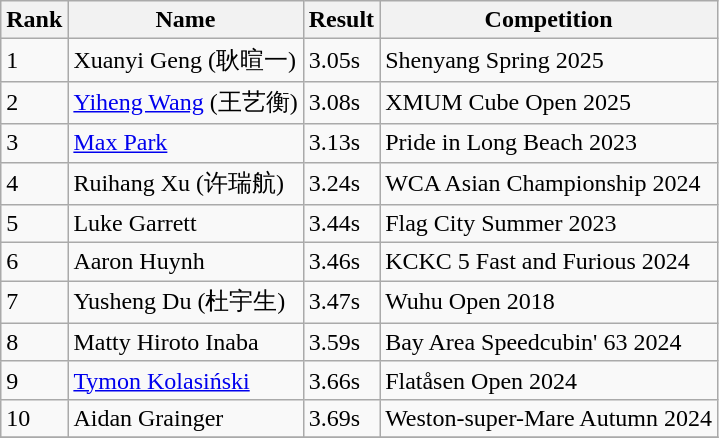<table class="wikitable">
<tr>
<th>Rank</th>
<th>Name</th>
<th>Result</th>
<th>Competition</th>
</tr>
<tr>
<td>1</td>
<td> Xuanyi Geng (耿暄一)</td>
<td>3.05s</td>
<td> Shenyang Spring 2025</td>
</tr>
<tr>
<td>2</td>
<td> <a href='#'>Yiheng Wang</a> (王艺衡)</td>
<td>3.08s</td>
<td> XMUM Cube Open 2025</td>
</tr>
<tr>
<td>3</td>
<td> <a href='#'>Max Park</a></td>
<td>3.13s</td>
<td> Pride in Long Beach 2023</td>
</tr>
<tr>
<td>4</td>
<td> Ruihang Xu (许瑞航)</td>
<td>3.24s</td>
<td> WCA Asian Championship 2024</td>
</tr>
<tr>
<td>5</td>
<td> Luke Garrett</td>
<td>3.44s</td>
<td> Flag City Summer 2023</td>
</tr>
<tr>
<td>6</td>
<td> Aaron Huynh</td>
<td>3.46s</td>
<td> KCKC 5 Fast and Furious 2024</td>
</tr>
<tr>
<td>7</td>
<td> Yusheng Du (杜宇生)</td>
<td>3.47s</td>
<td> Wuhu Open 2018</td>
</tr>
<tr>
<td>8</td>
<td> Matty Hiroto Inaba</td>
<td>3.59s</td>
<td> Bay Area Speedcubin' 63 2024</td>
</tr>
<tr>
<td>9</td>
<td> <a href='#'>Tymon Kolasiński</a></td>
<td>3.66s</td>
<td> Flatåsen Open 2024</td>
</tr>
<tr>
<td>10</td>
<td> Aidan Grainger</td>
<td>3.69s</td>
<td> Weston-super-Mare Autumn 2024</td>
</tr>
<tr>
</tr>
</table>
